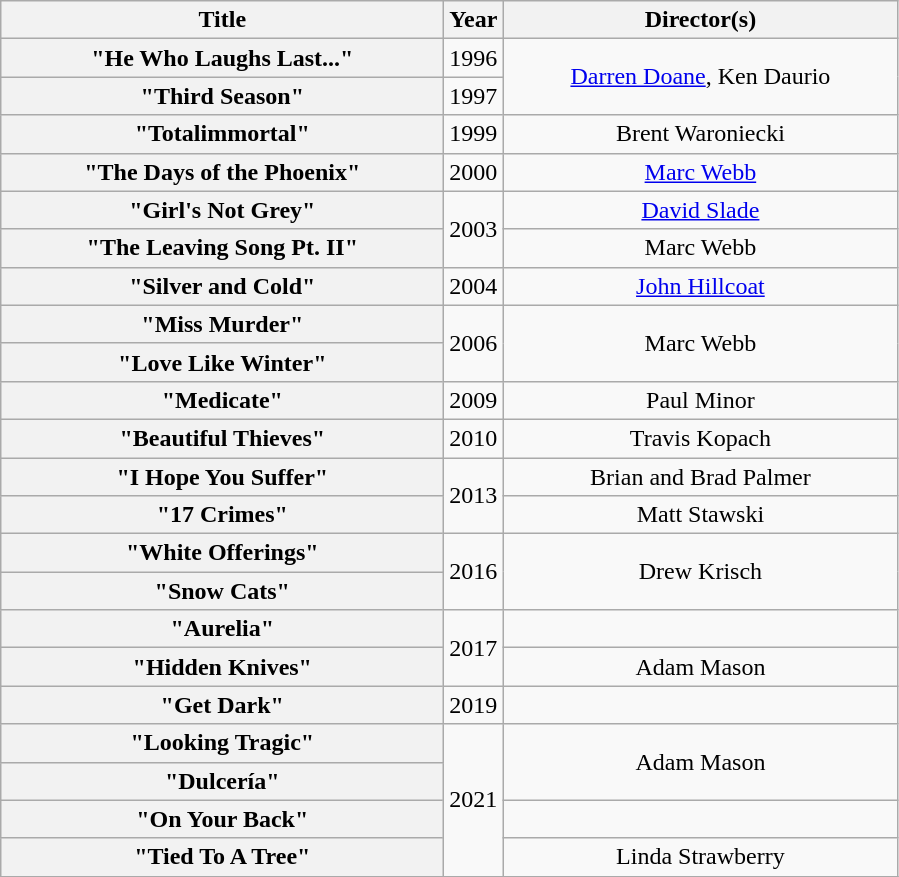<table class="wikitable plainrowheaders" style="text-align:center;">
<tr>
<th scope="col" style="width:18em;">Title</th>
<th scope="col">Year</th>
<th scope="col" style="width:16em;">Director(s)</th>
</tr>
<tr>
<th scope="row">"He Who Laughs Last..."</th>
<td>1996</td>
<td rowspan="2"><a href='#'>Darren Doane</a>, Ken Daurio</td>
</tr>
<tr>
<th scope="row">"Third Season"</th>
<td>1997</td>
</tr>
<tr>
<th scope="row">"Totalimmortal"</th>
<td>1999</td>
<td>Brent Waroniecki</td>
</tr>
<tr>
<th scope="row">"The Days of the Phoenix"</th>
<td>2000</td>
<td><a href='#'>Marc Webb</a></td>
</tr>
<tr>
<th scope="row">"Girl's Not Grey"</th>
<td rowspan="2">2003</td>
<td><a href='#'>David Slade</a></td>
</tr>
<tr>
<th scope="row">"The Leaving Song Pt. II"</th>
<td>Marc Webb</td>
</tr>
<tr>
<th scope="row">"Silver and Cold"</th>
<td>2004</td>
<td><a href='#'>John Hillcoat</a></td>
</tr>
<tr>
<th scope="row">"Miss Murder"</th>
<td rowspan="2">2006</td>
<td rowspan="2">Marc Webb</td>
</tr>
<tr>
<th scope="row">"Love Like Winter"</th>
</tr>
<tr>
<th scope="row">"Medicate"</th>
<td>2009</td>
<td>Paul Minor</td>
</tr>
<tr>
<th scope="row">"Beautiful Thieves"</th>
<td>2010</td>
<td>Travis Kopach</td>
</tr>
<tr>
<th scope="row">"I Hope You Suffer"</th>
<td rowspan="2">2013</td>
<td>Brian and Brad Palmer</td>
</tr>
<tr>
<th scope="row">"17 Crimes"</th>
<td>Matt Stawski</td>
</tr>
<tr>
<th scope="row">"White Offerings"</th>
<td rowspan="2">2016</td>
<td rowspan="2">Drew Krisch</td>
</tr>
<tr>
<th scope="row">"Snow Cats"</th>
</tr>
<tr>
<th scope="row">"Aurelia"</th>
<td rowspan="2">2017</td>
<td></td>
</tr>
<tr>
<th scope="row">"Hidden Knives"</th>
<td>Adam Mason</td>
</tr>
<tr>
<th scope="row">"Get Dark"</th>
<td>2019</td>
<td></td>
</tr>
<tr>
<th scope="row">"Looking Tragic"</th>
<td rowspan="4">2021</td>
<td rowspan="2">Adam Mason</td>
</tr>
<tr>
<th scope="row">"Dulcería"</th>
</tr>
<tr>
<th scope="row">"On Your Back"</th>
<td></td>
</tr>
<tr>
<th scope="row">"Tied To A Tree"</th>
<td>Linda Strawberry</td>
</tr>
<tr>
</tr>
</table>
